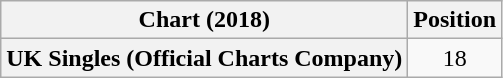<table class="wikitable plainrowheaders" style="text-align:center">
<tr>
<th scope="col">Chart (2018)</th>
<th scope="col">Position</th>
</tr>
<tr>
<th scope="row">UK Singles (Official Charts Company)</th>
<td>18</td>
</tr>
</table>
